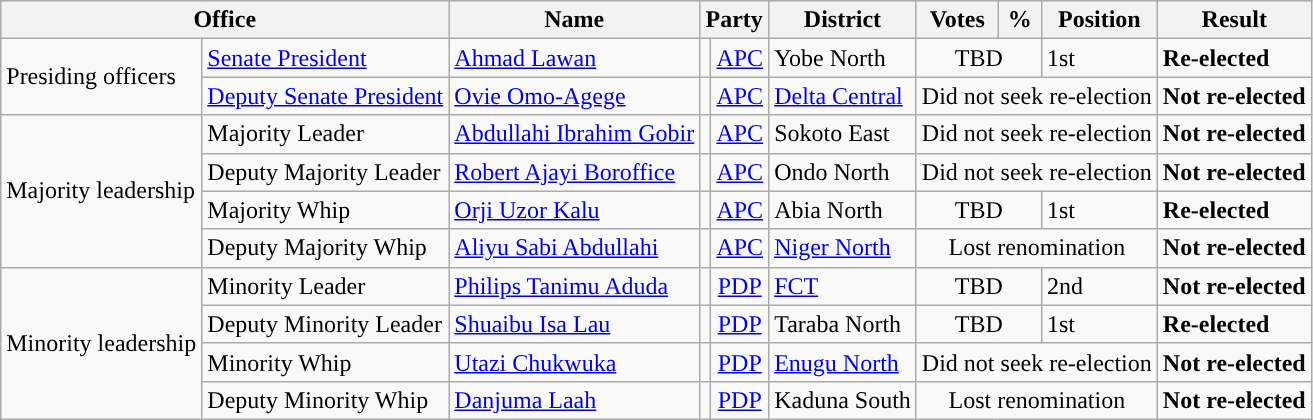<table class="wikitable">
<tr>
<th colspan="2">Office</th>
<th>Name</th>
<th colspan="2">Party</th>
<th>District</th>
<th>Votes</th>
<th>%</th>
<th>Position</th>
<th>Result</th>
</tr>
<tr>
<td rowspan="2">Presiding officers</td>
<td><a href='#'>Senate President</a></td>
<td><a href='#'>Ahmad Lawan</a></td>
<td></td>
<td align="center"><a href='#'>APC</a></td>
<td>Yobe North</td>
<td colspan="2" align="center">TBD</td>
<td>1st</td>
<td> <strong>Re-elected</strong></td>
</tr>
<tr>
<td><a href='#'>Deputy Senate President</a></td>
<td><a href='#'>Ovie Omo-Agege</a></td>
<td></td>
<td align="center"><a href='#'>APC</a></td>
<td><a href='#'>Delta Central</a></td>
<td colspan="3" align="center">Did not seek re-election</td>
<td> <strong>Not re-elected</strong></td>
</tr>
<tr>
<td rowspan="4">Majority leadership</td>
<td>Majority Leader</td>
<td><a href='#'>Abdullahi Ibrahim Gobir</a></td>
<td></td>
<td align="center"><a href='#'>APC</a></td>
<td>Sokoto East</td>
<td colspan="3" align="center">Did not seek re-election</td>
<td> <strong>Not re-elected</strong></td>
</tr>
<tr>
<td>Deputy Majority Leader</td>
<td><a href='#'>Robert Ajayi Boroffice</a></td>
<td></td>
<td align="center"><a href='#'>APC</a></td>
<td>Ondo North</td>
<td colspan="3" align="center">Did not seek re-election</td>
<td> <strong>Not re-elected</strong></td>
</tr>
<tr>
<td>Majority Whip</td>
<td><a href='#'>Orji Uzor Kalu</a></td>
<td></td>
<td align="center"><a href='#'>APC</a></td>
<td>Abia North</td>
<td colspan="2" align="center">TBD</td>
<td>1st</td>
<td> <strong>Re-elected</strong></td>
</tr>
<tr>
<td>Deputy Majority Whip</td>
<td><a href='#'>Aliyu Sabi Abdullahi</a></td>
<td></td>
<td align="center"><a href='#'>APC</a></td>
<td><a href='#'>Niger North</a></td>
<td colspan="3" align="center">Lost renomination</td>
<td> <strong>Not re-elected</strong></td>
</tr>
<tr>
<td rowspan="4">Minority leadership</td>
<td>Minority Leader</td>
<td><a href='#'>Philips Tanimu Aduda</a></td>
<td></td>
<td align="center"><a href='#'>PDP</a></td>
<td><a href='#'>FCT</a></td>
<td colspan="2" align="center">TBD</td>
<td>2nd</td>
<td> <strong>Not re-elected</strong></td>
</tr>
<tr>
<td>Deputy Minority Leader</td>
<td><a href='#'>Shuaibu Isa Lau</a></td>
<td></td>
<td align="center"><a href='#'>PDP</a></td>
<td>Taraba North</td>
<td colspan="2" align="center">TBD</td>
<td>1st</td>
<td> <strong>Re-elected</strong></td>
</tr>
<tr>
<td>Minority Whip</td>
<td><a href='#'>Utazi Chukwuka</a></td>
<td></td>
<td align="center"><a href='#'>PDP</a></td>
<td><a href='#'>Enugu North</a></td>
<td colspan="3" align="center">Did not seek re-election</td>
<td> <strong>Not re-elected</strong></td>
</tr>
<tr>
<td>Deputy Minority Whip</td>
<td><a href='#'>Danjuma Laah</a></td>
<td></td>
<td align="center"><a href='#'>PDP</a></td>
<td>Kaduna South</td>
<td colspan="3" align="center">Lost renomination</td>
<td> <strong>Not re-elected</strong></td>
</tr>
</table>
